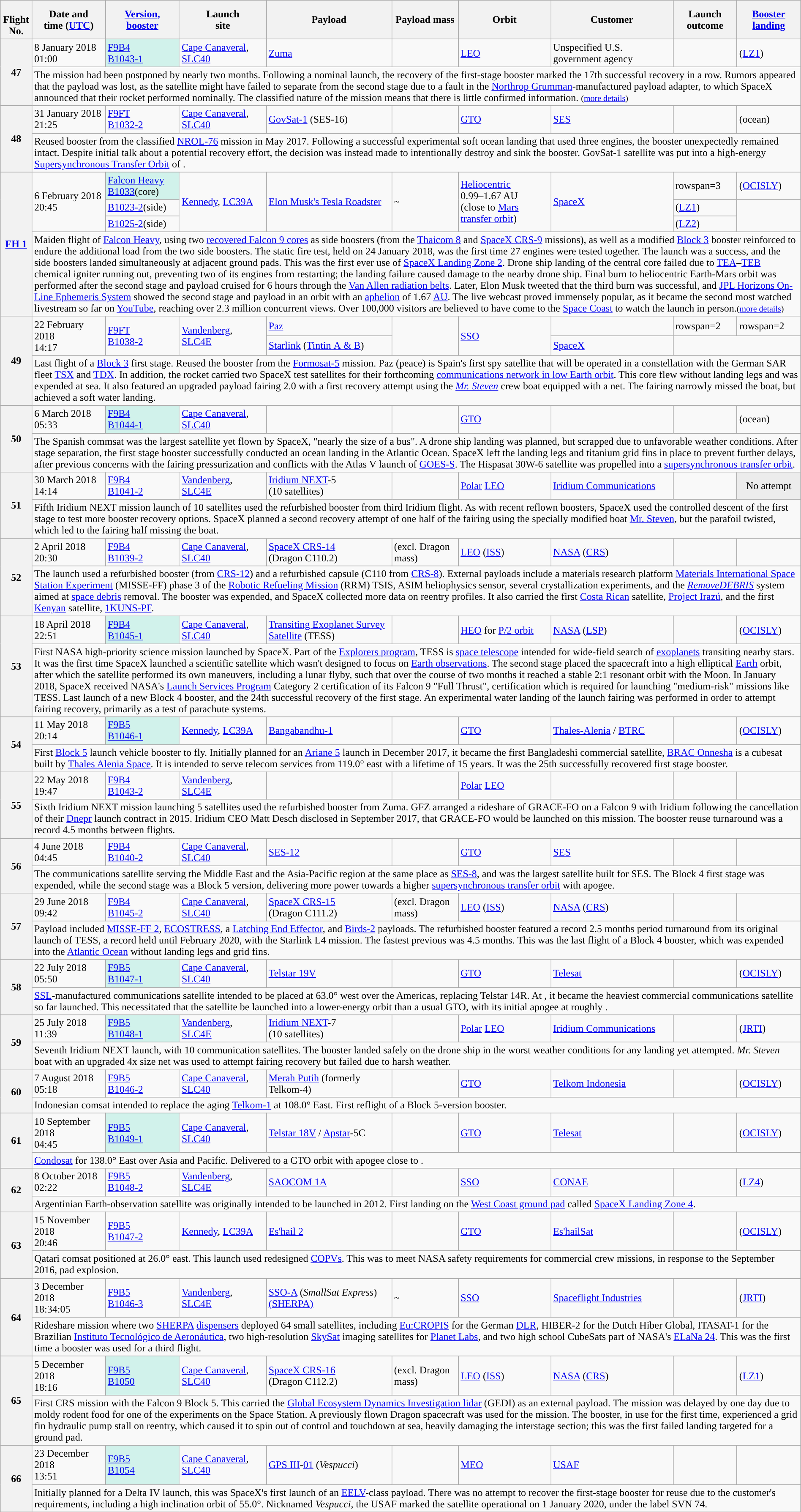<table class="wikitable plainrowheaders sticky-header collapsible" style="width: 100%;">
<tr>
<th scope="col"><br>Flight No.</th>
<th scope="col">Date and<br>time (<a href='#'>UTC</a>)</th>
<th scope="col"><a href='#'>Version,<br>booster</a></th>
<th scope="col">Launch<br>site</th>
<th scope="col">Payload</th>
<th scope="col">Payload mass</th>
<th scope="col">Orbit</th>
<th scope="col">Customer</th>
<th scope="col">Launch<br>outcome</th>
<th scope="col"><a href='#'>Booster<br>landing</a></th>
</tr>
<tr id="F9-047">
<th scope="row" rowspan=2 style="text-align:center;">47</th>
<td>8 January 2018<br>01:00</td>
<td style="background:#D1F2EB"><a href='#'>F9B4</a><br><a href='#'>B1043-1</a></td>
<td><a href='#'>Cape Canaveral</a>, <a href='#'>SLC40</a></td>
<td><a href='#'>Zuma</a></td>
<td></td>
<td><a href='#'>LEO</a></td>
<td>Unspecified U.S. government agency</td>
<td></td>
<td> (<a href='#'>LZ1</a>)</td>
</tr>
<tr>
<td colspan=9>The mission had been postponed by nearly two months. Following a nominal launch, the recovery of the first-stage booster marked the 17th successful recovery in a row. Rumors appeared that the payload was lost, as the satellite might have failed to separate from the second stage due to a fault in the <a href='#'>Northrop Grumman</a>-manufactured payload adapter, to which SpaceX announced that their rocket performed nominally. The classified nature of the mission means that there is little confirmed information. <small>(<a href='#'>more details</a>)</small></td>
</tr>
<tr id="F9-048">
<th scope="row" rowspan=2 style="text-align:center;">48</th>
<td>31 January 2018<br>21:25</td>
<td><a href='#'>F9FT</a><br><a href='#'>B1032-2</a></td>
<td><a href='#'>Cape Canaveral</a>, <a href='#'>SLC40</a></td>
<td><a href='#'>GovSat-1</a> (SES-16)</td>
<td></td>
<td><a href='#'>GTO</a></td>
<td><a href='#'>SES</a></td>
<td></td>
<td> (ocean)</td>
</tr>
<tr>
<td colspan=9>Reused booster from the classified <a href='#'>NROL-76</a> mission in May 2017. Following a successful experimental soft ocean landing that used three engines, the booster unexpectedly remained intact. Despite initial talk about a potential recovery effort, the decision was instead made to intentionally destroy and sink the booster. GovSat-1 satellite was put into a high-energy <a href='#'>Supersynchronous Transfer Orbit</a> of .</td>
</tr>
<tr id="FH-001">
<th scope="row" rowspan=4 style="text-align:center;"><a href='#'>FH 1</a></th>
<td rowspan=3>6 February 2018<br>20:45</td>
<td style="background:#D1F2EB"><a href='#'>Falcon Heavy</a><br><a href='#'>B1033</a>(core)</td>
<td rowspan=3><a href='#'>Kennedy</a>, <a href='#'>LC39A</a></td>
<td rowspan=3><a href='#'>Elon Musk's Tesla Roadster</a></td>
<td rowspan=3>~</td>
<td rowspan=3><a href='#'>Heliocentric</a><br>0.99–1.67 AU<br>(close to <a href='#'>Mars transfer orbit</a>)</td>
<td rowspan=3><a href='#'>SpaceX</a></td>
<td>rowspan=3 </td>
<td> (<a href='#'>OCISLY</a>)</td>
</tr>
<tr>
<td><a href='#'>B1023-2</a>(side)</td>
<td> (<a href='#'>LZ1</a>)</td>
</tr>
<tr>
<td><a href='#'>B1025-2</a>(side)</td>
<td> (<a href='#'>LZ2</a>)</td>
</tr>
<tr>
<td colspan=9>Maiden flight of <a href='#'>Falcon Heavy</a>, using two <a href='#'>recovered Falcon 9 cores</a> as side boosters (from the <a href='#'>Thaicom 8</a> and <a href='#'>SpaceX CRS-9</a> missions), as well as a modified <a href='#'>Block 3</a> booster reinforced to endure the additional load from the two side boosters. The static fire test, held on 24 January 2018, was the first time 27 engines were tested together. The launch was a success, and the side boosters landed simultaneously at adjacent ground pads. This was the first ever use of <a href='#'>SpaceX Landing Zone 2</a>. Drone ship landing of the central core failed due to <a href='#'>TEA</a>–<a href='#'>TEB</a> chemical igniter running out, preventing two of its engines from restarting; the landing failure caused damage to the nearby drone ship. Final burn to heliocentric Earth-Mars orbit was performed after the second stage and payload cruised for 6 hours through the <a href='#'>Van Allen radiation belts</a>. Later, Elon Musk tweeted that the third burn was successful, and <a href='#'>JPL Horizons On-Line Ephemeris System</a> showed the second stage and payload in an orbit with an <a href='#'>aphelion</a> of 1.67 <a href='#'>AU</a>. The live webcast proved immensely popular, as it became the second most watched livestream so far on <a href='#'>YouTube</a>, reaching over 2.3 million concurrent views. Over 100,000 visitors are believed to have come to the <a href='#'>Space Coast</a> to watch the launch in person.<small>(<a href='#'>more details</a>)</small></td>
</tr>
<tr id="F9-049">
<th scope="row" rowspan=3 style="text-align:center;">49</th>
<td rowspan=2>22 February 2018<br>14:17</td>
<td rowspan=2><a href='#'>F9FT</a><br><a href='#'>B1038-2</a></td>
<td rowspan=2><a href='#'>Vandenberg</a>, <a href='#'>SLC4E</a></td>
<td><a href='#'>Paz</a></td>
<td rowspan=2></td>
<td rowspan=2><a href='#'>SSO</a></td>
<td></td>
<td>rowspan=2 </td>
<td>rowspan=2 </td>
</tr>
<tr>
<td><a href='#'>Starlink</a> (<a href='#'>Tintin A & B</a>)</td>
<td><a href='#'>SpaceX</a></td>
</tr>
<tr>
<td colspan=9>Last flight of a <a href='#'>Block 3</a> first stage. Reused the booster from the <a href='#'>Formosat-5</a> mission. Paz (peace) is Spain's first spy satellite that will be operated in a constellation with the German SAR fleet <a href='#'>TSX</a> and <a href='#'>TDX</a>. In addition, the rocket carried two SpaceX test satellites for their forthcoming <a href='#'>communications network in low Earth orbit</a>. This core flew without landing legs and was expended at sea. It also featured an upgraded payload fairing 2.0 with a first recovery attempt using the <em><a href='#'>Mr. Steven</a></em> crew boat equipped with a net. The fairing narrowly missed the boat, but achieved a soft water landing.</td>
</tr>
<tr id="F9-050">
<th scope="row" rowspan=2 style="text-align:center;">50</th>
<td>6 March 2018<br>05:33</td>
<td style="background:#D1F2EB"><a href='#'>F9B4</a><br><a href='#'>B1044-1</a></td>
<td><a href='#'>Cape Canaveral</a>, <a href='#'>SLC40</a></td>
<td></td>
<td></td>
<td><a href='#'>GTO</a></td>
<td></td>
<td></td>
<td> (ocean)</td>
</tr>
<tr>
<td colspan="9">The Spanish commsat was the largest satellite yet flown by SpaceX, "nearly the size of a bus". A drone ship landing was planned, but scrapped due to unfavorable weather conditions. After stage separation, the first stage booster successfully conducted an ocean landing in the Atlantic Ocean. SpaceX left the landing legs and titanium grid fins in place to prevent further delays, after previous concerns with the fairing pressurization and conflicts with the Atlas V launch of <a href='#'>GOES-S</a>. The Hispasat 30W-6 satellite was propelled into a <a href='#'>supersynchronous transfer orbit</a>.</td>
</tr>
<tr id="F9-051">
<th scope="row" rowspan=2 style="text-align:center;">51</th>
<td>30 March 2018<br>14:14</td>
<td><a href='#'>F9B4</a><br><a href='#'>B1041-2</a></td>
<td><a href='#'>Vandenberg</a>, <a href='#'>SLC4E</a></td>
<td><a href='#'>Iridium NEXT</a>-5<br>(10 satellites)</td>
<td></td>
<td><a href='#'>Polar</a> <a href='#'>LEO</a></td>
<td><a href='#'>Iridium Communications</a></td>
<td></td>
<td style="background:#ececec; text-align:center;">No attempt</td>
</tr>
<tr>
<td colspan=9>Fifth Iridium NEXT mission launch of 10 satellites used the refurbished booster from third Iridium flight. As with recent reflown boosters, SpaceX used the controlled descent of the first stage to test more booster recovery options. SpaceX planned a second recovery attempt of one half of the fairing using the specially modified boat <a href='#'>Mr. Steven</a>, but the parafoil twisted, which led to the fairing half missing the boat.</td>
</tr>
<tr id="F9-052">
<th scope="row" rowspan=2 style="text-align:center;">52</th>
<td>2 April 2018<br>20:30</td>
<td><a href='#'>F9B4</a><br><a href='#'>B1039-2</a></td>
<td><a href='#'>Cape Canaveral</a>, <a href='#'>SLC40</a></td>
<td><a href='#'>SpaceX CRS-14</a><br>(Dragon C110.2)</td>
<td> (excl. Dragon mass)</td>
<td><a href='#'>LEO</a> (<a href='#'>ISS</a>)</td>
<td><a href='#'>NASA</a> (<a href='#'>CRS</a>)</td>
<td></td>
<td></td>
</tr>
<tr>
<td colspan=9>The launch used a refurbished booster (from <a href='#'>CRS-12</a>) and a refurbished capsule (C110 from <a href='#'>CRS-8</a>). External payloads include a materials research platform <a href='#'>Materials International Space Station Experiment</a> (MISSE-FF) phase 3 of the <a href='#'>Robotic Refueling Mission</a> (RRM) TSIS, ASIM heliophysics sensor, several crystallization experiments, and the <em><a href='#'>RemoveDEBRIS</a></em> system aimed at <a href='#'>space debris</a> removal. The booster was expended, and SpaceX collected more data on reentry profiles. It also carried the first <a href='#'>Costa Rican</a> satellite, <a href='#'>Project Irazú</a>, and the first <a href='#'>Kenyan</a> satellite, <a href='#'>1KUNS-PF</a>.</td>
</tr>
<tr id="F9-053">
<th scope="row" rowspan=2 style="text-align:center;">53</th>
<td>18 April 2018<br>22:51</td>
<td style="background:#D1F2EB"><a href='#'>F9B4</a><br><a href='#'>B1045-1</a></td>
<td><a href='#'>Cape Canaveral</a>, <a href='#'>SLC40</a></td>
<td><a href='#'>Transiting Exoplanet Survey Satellite</a> (TESS)</td>
<td></td>
<td><a href='#'>HEO</a> for <a href='#'>P/2 orbit</a></td>
<td><a href='#'>NASA</a> (<a href='#'>LSP</a>)</td>
<td></td>
<td> (<a href='#'>OCISLY</a>)</td>
</tr>
<tr>
<td colspan=9>First NASA high-priority science mission launched by SpaceX. Part of the <a href='#'>Explorers program</a>, TESS is <a href='#'>space telescope</a> intended for wide-field search of <a href='#'>exoplanets</a> transiting nearby stars. It was the first time SpaceX launched a scientific satellite which wasn't designed to focus on <a href='#'>Earth observations</a>. The second stage placed the spacecraft into a high elliptical <a href='#'>Earth</a> orbit, after which the satellite performed its own maneuvers, including a lunar flyby, such that over the course of two months it reached a stable 2:1 resonant orbit with the Moon. In January 2018, SpaceX received NASA's <a href='#'>Launch Services Program</a> Category 2 certification of its Falcon 9 "Full Thrust", certification which is required for launching "medium-risk" missions like TESS. Last launch of a new Block 4 booster, and the 24th successful recovery of the first stage. An experimental water landing of the launch fairing was performed in order to attempt fairing recovery, primarily as a test of parachute systems.</td>
</tr>
<tr id="F9-054">
<th scope="row" rowspan=2 style="text-align:center;">54</th>
<td>11 May 2018<br>20:14</td>
<td style="background:#D1F2EB"><a href='#'>F9B5</a><br><a href='#'>B1046-1</a></td>
<td><a href='#'>Kennedy</a>, <a href='#'>LC39A</a></td>
<td><a href='#'>Bangabandhu-1</a></td>
<td></td>
<td><a href='#'>GTO</a></td>
<td><a href='#'>Thales-Alenia</a> / <a href='#'>BTRC</a></td>
<td></td>
<td> (<a href='#'>OCISLY</a>)</td>
</tr>
<tr>
<td colspan=9>First <a href='#'>Block 5</a> launch vehicle booster to fly. Initially planned for an <a href='#'>Ariane 5</a> launch in December 2017, it became the first Bangladeshi commercial satellite, <a href='#'>BRAC Onnesha</a> is a cubesat built by <a href='#'>Thales Alenia Space</a>. It is intended to serve telecom services from 119.0° east with a lifetime of 15 years. It was the 25th successfully recovered first stage booster.</td>
</tr>
<tr id="F9-055">
<th scope="row" rowspan=2 style="text-align:center;">55</th>
<td>22 May 2018<br>19:47</td>
<td><a href='#'>F9B4</a><br><a href='#'>B1043-2</a></td>
<td><a href='#'>Vandenberg</a>, <a href='#'>SLC4E</a></td>
<td></td>
<td></td>
<td><a href='#'>Polar</a> <a href='#'>LEO</a></td>
<td></td>
<td></td>
<td></td>
</tr>
<tr>
<td colspan=9>Sixth Iridium NEXT mission launching 5 satellites used the refurbished booster from Zuma. GFZ arranged a rideshare of GRACE-FO on a Falcon 9 with Iridium following the cancellation of their <a href='#'>Dnepr</a> launch contract in 2015. Iridium CEO Matt Desch disclosed in September 2017, that GRACE-FO would be launched on this mission. The booster reuse turnaround was a record 4.5 months between flights.</td>
</tr>
<tr id="F9-056">
<th scope="row" rowspan=2 style="text-align:center;">56</th>
<td>4 June 2018<br>04:45</td>
<td><a href='#'>F9B4</a><br><a href='#'>B1040-2</a></td>
<td><a href='#'>Cape Canaveral</a>, <a href='#'>SLC40</a></td>
<td><a href='#'>SES-12</a></td>
<td></td>
<td><a href='#'>GTO</a></td>
<td><a href='#'>SES</a></td>
<td></td>
<td></td>
</tr>
<tr>
<td colspan="9">The communications satellite serving the Middle East and the Asia-Pacific region at the same place as <a href='#'>SES-8</a>, and was the largest satellite built for SES. The Block 4 first stage was expended, while the second stage was a Block 5 version, delivering more power towards a higher <a href='#'>supersynchronous transfer orbit</a> with  apogee.</td>
</tr>
<tr id="F9-057">
<th scope="row" rowspan=2 style="text-align:center;">57</th>
<td>29 June 2018<br>09:42</td>
<td><a href='#'>F9B4</a><br><a href='#'>B1045-2</a></td>
<td><a href='#'>Cape Canaveral</a>, <a href='#'>SLC40</a></td>
<td><a href='#'>SpaceX CRS-15</a><br>(Dragon C111.2)</td>
<td> (excl. Dragon mass)</td>
<td><a href='#'>LEO</a> (<a href='#'>ISS</a>)</td>
<td><a href='#'>NASA</a> (<a href='#'>CRS</a>)</td>
<td></td>
<td></td>
</tr>
<tr>
<td colspan=9>Payload included <a href='#'>MISSE-FF 2</a>, <a href='#'>ECOSTRESS</a>, a <a href='#'>Latching End Effector</a>, and <a href='#'>Birds-2</a> payloads. The refurbished booster featured a record 2.5 months period turnaround from its original launch of TESS, a record held until February 2020, with the Starlink L4 mission. The fastest previous was 4.5 months. This was the last flight of a Block 4 booster, which was expended into the <a href='#'>Atlantic Ocean</a> without landing legs and grid fins.</td>
</tr>
<tr id="F9-058">
<th scope="row" rowspan=2 style="text-align:center;">58</th>
<td>22 July 2018<br>05:50</td>
<td style="background:#D1F2EB"><a href='#'>F9B5</a><br><a href='#'>B1047-1</a></td>
<td><a href='#'>Cape Canaveral</a>, <a href='#'>SLC40</a></td>
<td><a href='#'>Telstar 19V</a></td>
<td></td>
<td><a href='#'>GTO</a></td>
<td><a href='#'>Telesat</a></td>
<td></td>
<td> (<a href='#'>OCISLY</a>)</td>
</tr>
<tr>
<td colspan="9"><a href='#'>SSL</a>-manufactured communications satellite intended to be placed at 63.0° west over the Americas, replacing Telstar 14R. At , it became the heaviest commercial communications satellite so far launched. This necessitated that the satellite be launched into a lower-energy orbit than a usual GTO, with its initial apogee at roughly .</td>
</tr>
<tr id="F9-059">
<th scope="row" rowspan=2 style="text-align:center;">59</th>
<td>25 July 2018<br>11:39</td>
<td style="background:#D1F2EB"><a href='#'>F9B5</a><br><a href='#'>B1048-1</a></td>
<td><a href='#'>Vandenberg</a>, <a href='#'>SLC4E</a></td>
<td><a href='#'>Iridium NEXT</a>-7<br>(10 satellites)</td>
<td></td>
<td><a href='#'>Polar</a> <a href='#'>LEO</a></td>
<td><a href='#'>Iridium Communications</a></td>
<td></td>
<td> (<a href='#'>JRTI</a>)</td>
</tr>
<tr>
<td colspan=9>Seventh Iridium NEXT launch, with 10 communication satellites. The booster landed safely on the drone ship in the worst weather conditions for any landing yet attempted. <em>Mr. Steven</em> boat with an upgraded 4x size net was used to attempt fairing recovery but failed due to harsh weather.</td>
</tr>
<tr id="F9-060">
<th scope="row" rowspan=2 style="text-align:center;">60</th>
<td>7 August 2018<br>05:18</td>
<td><a href='#'>F9B5</a><br><a href='#'>B1046-2</a></td>
<td><a href='#'>Cape Canaveral</a>, <a href='#'>SLC40</a></td>
<td><a href='#'>Merah Putih</a> (formerly Telkom-4)</td>
<td></td>
<td><a href='#'>GTO</a></td>
<td><a href='#'>Telkom Indonesia</a></td>
<td></td>
<td> (<a href='#'>OCISLY</a>)</td>
</tr>
<tr>
<td colspan="9">Indonesian comsat intended to replace the aging <a href='#'>Telkom-1</a> at 108.0° East. First reflight of a Block 5-version booster.</td>
</tr>
<tr id="F9-061">
<th scope="row" rowspan=2 style="text-align:center;">61</th>
<td>10 September 2018<br>04:45</td>
<td style="background:#D1F2EB"><a href='#'>F9B5</a><br><a href='#'>B1049-1</a></td>
<td><a href='#'>Cape Canaveral</a>, <a href='#'>SLC40</a></td>
<td><a href='#'>Telstar 18V</a> / <a href='#'>Apstar</a>-5C</td>
<td></td>
<td><a href='#'>GTO</a></td>
<td><a href='#'>Telesat</a></td>
<td></td>
<td> (<a href='#'>OCISLY</a>)</td>
</tr>
<tr>
<td colspan=9><a href='#'>Condosat</a> for 138.0° East over Asia and Pacific. Delivered to a GTO orbit with apogee close to .</td>
</tr>
<tr id="F9-062">
<th scope="row" rowspan=2 style="text-align:center;">62</th>
<td>8 October 2018<br>02:22</td>
<td><a href='#'>F9B5</a><br><a href='#'>B1048-2</a></td>
<td><a href='#'>Vandenberg</a>, <a href='#'>SLC4E</a></td>
<td><a href='#'>SAOCOM 1A</a></td>
<td></td>
<td><a href='#'>SSO</a></td>
<td><a href='#'>CONAE</a></td>
<td></td>
<td> (<a href='#'>LZ4</a>)</td>
</tr>
<tr>
<td colspan=9>Argentinian Earth-observation satellite was originally intended to be launched in 2012. First landing on the <a href='#'>West Coast ground pad</a> called <a href='#'>SpaceX Landing Zone 4</a>.</td>
</tr>
<tr id="F9-063">
<th scope="row" rowspan=2 style="text-align:center;">63</th>
<td>15 November 2018<br>20:46</td>
<td><a href='#'>F9B5</a><br><a href='#'>B1047-2</a></td>
<td><a href='#'>Kennedy</a>, <a href='#'>LC39A</a></td>
<td><a href='#'>Es'hail 2</a></td>
<td></td>
<td><a href='#'>GTO</a></td>
<td><a href='#'>Es'hailSat</a></td>
<td></td>
<td> (<a href='#'>OCISLY</a>)</td>
</tr>
<tr>
<td colspan=9>Qatari comsat positioned at 26.0° east. This launch used redesigned <a href='#'>COPVs</a>. This was to meet NASA safety requirements for commercial crew missions, in response to the September 2016, pad explosion.</td>
</tr>
<tr id="F9-064">
<th scope="row" rowspan=2 style="text-align:center;">64</th>
<td>3 December 2018<br>18:34:05</td>
<td><a href='#'>F9B5</a><br><a href='#'>B1046-3</a></td>
<td><a href='#'>Vandenberg</a>, <a href='#'>SLC4E</a></td>
<td><a href='#'>SSO-A</a> (<em>SmallSat Express</em>)<br><a href='#'>(SHERPA)</a></td>
<td>~</td>
<td><a href='#'>SSO</a></td>
<td><a href='#'>Spaceflight Industries</a></td>
<td></td>
<td> (<a href='#'>JRTI</a>)</td>
</tr>
<tr>
<td colspan=9>Rideshare mission where two <a href='#'>SHERPA</a> <a href='#'>dispensers</a> deployed 64 small satellites, including <a href='#'>Eu:CROPIS</a> for the German <a href='#'>DLR</a>, HIBER-2 for the Dutch Hiber Global, ITASAT-1 for the Brazilian <a href='#'>Instituto Tecnológico de Aeronáutica</a>, two high-resolution <a href='#'>SkySat</a> imaging satellites for <a href='#'>Planet Labs</a>, and two high school CubeSats part of NASA's <a href='#'>ELaNa 24</a>. This was the first time a booster was used for a third flight.</td>
</tr>
<tr id="F9-065">
<th scope="row" rowspan=2 style="text-align:center;">65</th>
<td>5 December 2018<br>18:16</td>
<td style="background:#D1F2EB"><a href='#'>F9B5</a><br><a href='#'>B1050</a></td>
<td><a href='#'>Cape Canaveral</a>, <a href='#'>SLC40</a></td>
<td><a href='#'>SpaceX CRS-16</a><br>(Dragon C112.2)</td>
<td> (excl. Dragon mass)</td>
<td><a href='#'>LEO</a> (<a href='#'>ISS</a>)</td>
<td><a href='#'>NASA</a> (<a href='#'>CRS</a>)</td>
<td></td>
<td> (<a href='#'>LZ1</a>)</td>
</tr>
<tr>
<td colspan="9">First CRS mission with the Falcon 9 Block 5. This carried the <a href='#'>Global Ecosystem Dynamics Investigation lidar</a> (GEDI) as an external payload. The mission was delayed by one day due to moldy rodent food for one of the experiments on the Space Station. A previously flown Dragon spacecraft was used for the mission. The booster, in use for the first time, experienced a grid fin hydraulic pump stall on reentry, which caused it to spin out of control and touchdown at sea, heavily damaging the interstage section; this was the first failed landing targeted for a ground pad.</td>
</tr>
<tr id="F9-066">
<th scope="row" rowspan=2 style="text-align:center;">66</th>
<td>23 December 2018<br>13:51</td>
<td style="background:#D1F2EB"><a href='#'>F9B5</a><br><a href='#'>B1054</a></td>
<td><a href='#'>Cape Canaveral</a>, <a href='#'>SLC40</a></td>
<td><a href='#'>GPS III</a>-<a href='#'>01</a> (<em>Vespucci</em>)</td>
<td></td>
<td><a href='#'>MEO</a></td>
<td><a href='#'>USAF</a></td>
<td></td>
<td></td>
</tr>
<tr>
<td colspan=9>Initially planned for a Delta IV launch, this was SpaceX's first launch of an <a href='#'>EELV</a>-class payload. There was no attempt to recover the first-stage booster for reuse due to the customer's requirements, including a high inclination orbit of 55.0°. Nicknamed <em>Vespucci</em>, the USAF marked the satellite operational on 1 January 2020, under the label SVN 74.</td>
</tr>
</table>
